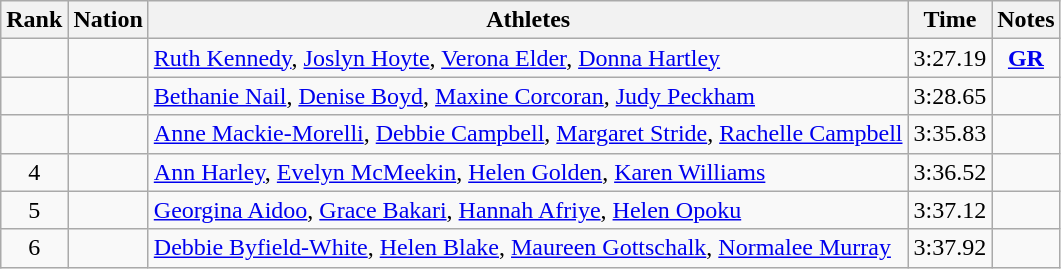<table class="wikitable sortable" style="text-align:center">
<tr>
<th>Rank</th>
<th>Nation</th>
<th>Athletes</th>
<th>Time</th>
<th>Notes</th>
</tr>
<tr>
<td></td>
<td align=left></td>
<td align=left><a href='#'>Ruth Kennedy</a>, <a href='#'>Joslyn Hoyte</a>, <a href='#'>Verona Elder</a>, <a href='#'>Donna Hartley</a></td>
<td>3:27.19</td>
<td><strong><a href='#'>GR</a></strong></td>
</tr>
<tr>
<td></td>
<td align=left></td>
<td align=left><a href='#'>Bethanie Nail</a>, <a href='#'>Denise Boyd</a>, <a href='#'>Maxine Corcoran</a>, <a href='#'>Judy Peckham</a></td>
<td>3:28.65</td>
<td></td>
</tr>
<tr>
<td></td>
<td align=left></td>
<td align=left><a href='#'>Anne Mackie-Morelli</a>, <a href='#'>Debbie Campbell</a>, <a href='#'>Margaret Stride</a>, <a href='#'>Rachelle Campbell</a></td>
<td>3:35.83</td>
<td></td>
</tr>
<tr>
<td>4</td>
<td align=left></td>
<td align=left><a href='#'>Ann Harley</a>, <a href='#'>Evelyn McMeekin</a>, <a href='#'>Helen Golden</a>, <a href='#'>Karen Williams</a></td>
<td>3:36.52</td>
<td></td>
</tr>
<tr>
<td>5</td>
<td align=left></td>
<td align=left><a href='#'>Georgina Aidoo</a>, <a href='#'>Grace Bakari</a>, <a href='#'>Hannah Afriye</a>, <a href='#'>Helen Opoku</a></td>
<td>3:37.12</td>
<td></td>
</tr>
<tr>
<td>6</td>
<td align=left></td>
<td align=left><a href='#'>Debbie Byfield-White</a>, <a href='#'>Helen Blake</a>, <a href='#'>Maureen Gottschalk</a>, <a href='#'>Normalee Murray</a></td>
<td>3:37.92</td>
<td></td>
</tr>
</table>
